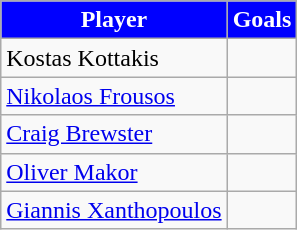<table class="wikitable">
<tr>
<th style="color:#FFFFFF; background:#0000FF;">Player</th>
<th style="color:#FFFFFF; background:#0000FF;">Goals</th>
</tr>
<tr>
<td> Kostas Kottakis</td>
<td></td>
</tr>
<tr>
<td> <a href='#'>Nikolaos Frousos</a></td>
<td></td>
</tr>
<tr>
<td> <a href='#'>Craig Brewster</a></td>
<td></td>
</tr>
<tr>
<td> <a href='#'>Oliver Makor</a></td>
<td></td>
</tr>
<tr>
<td> <a href='#'>Giannis Xanthopoulos</a></td>
<td></td>
</tr>
</table>
